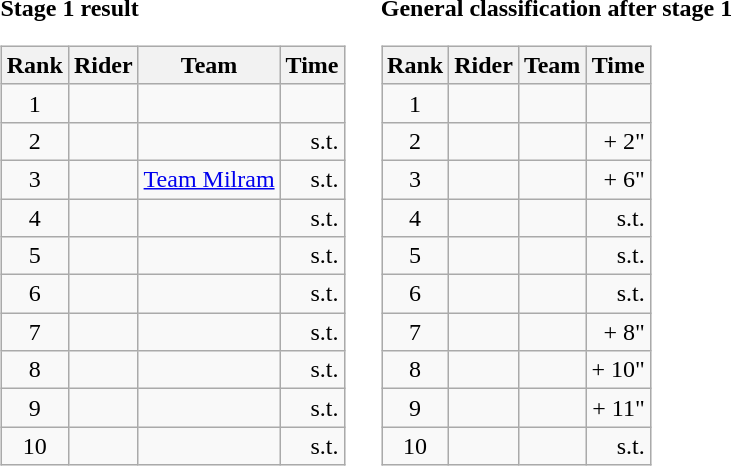<table>
<tr>
<td><strong>Stage 1 result</strong><br><table class="wikitable">
<tr>
<th scope="col">Rank</th>
<th scope="col">Rider</th>
<th scope="col">Team</th>
<th scope="col">Time</th>
</tr>
<tr>
<td style="text-align:center;">1</td>
<td> </td>
<td></td>
<td align="right"></td>
</tr>
<tr>
<td style="text-align:center;">2</td>
<td></td>
<td></td>
<td align="right">s.t.</td>
</tr>
<tr>
<td style="text-align:center;">3</td>
<td></td>
<td><a href='#'>Team Milram</a></td>
<td align="right">s.t.</td>
</tr>
<tr>
<td style="text-align:center;">4</td>
<td></td>
<td></td>
<td align="right">s.t.</td>
</tr>
<tr>
<td style="text-align:center;">5</td>
<td></td>
<td></td>
<td align="right">s.t.</td>
</tr>
<tr>
<td style="text-align:center;">6</td>
<td></td>
<td></td>
<td align="right">s.t.</td>
</tr>
<tr>
<td style="text-align:center;">7</td>
<td></td>
<td></td>
<td align="right">s.t.</td>
</tr>
<tr>
<td style="text-align:center;">8</td>
<td></td>
<td></td>
<td align="right">s.t.</td>
</tr>
<tr>
<td style="text-align:center;">9</td>
<td></td>
<td></td>
<td align="right">s.t.</td>
</tr>
<tr>
<td style="text-align:center;">10</td>
<td></td>
<td></td>
<td align="right">s.t.</td>
</tr>
</table>
</td>
<td></td>
<td><strong>General classification after stage 1</strong><br><table class="wikitable">
<tr>
<th scope="col">Rank</th>
<th scope="col">Rider</th>
<th scope="col">Team</th>
<th scope="col">Time</th>
</tr>
<tr>
<td style="text-align:center;">1</td>
<td> </td>
<td></td>
<td align="right"></td>
</tr>
<tr>
<td style="text-align:center;">2</td>
<td></td>
<td></td>
<td align="right">+ 2"</td>
</tr>
<tr>
<td style="text-align:center;">3</td>
<td></td>
<td></td>
<td style="text-align:right;">+ 6"</td>
</tr>
<tr>
<td style="text-align:center;">4</td>
<td></td>
<td></td>
<td style="text-align:right;">s.t.</td>
</tr>
<tr>
<td style="text-align:center;">5</td>
<td></td>
<td></td>
<td style="text-align:right;">s.t.</td>
</tr>
<tr>
<td style="text-align:center;">6</td>
<td></td>
<td></td>
<td style="text-align:right;">s.t.</td>
</tr>
<tr>
<td style="text-align:center;">7</td>
<td></td>
<td></td>
<td style="text-align:right;">+ 8"</td>
</tr>
<tr>
<td style="text-align:center;">8</td>
<td></td>
<td></td>
<td style="text-align:right;">+ 10"</td>
</tr>
<tr>
<td style="text-align:center;">9</td>
<td></td>
<td></td>
<td style="text-align:right;">+ 11"</td>
</tr>
<tr>
<td style="text-align:center;">10</td>
<td> </td>
<td></td>
<td style="text-align:right;">s.t.</td>
</tr>
</table>
</td>
</tr>
</table>
